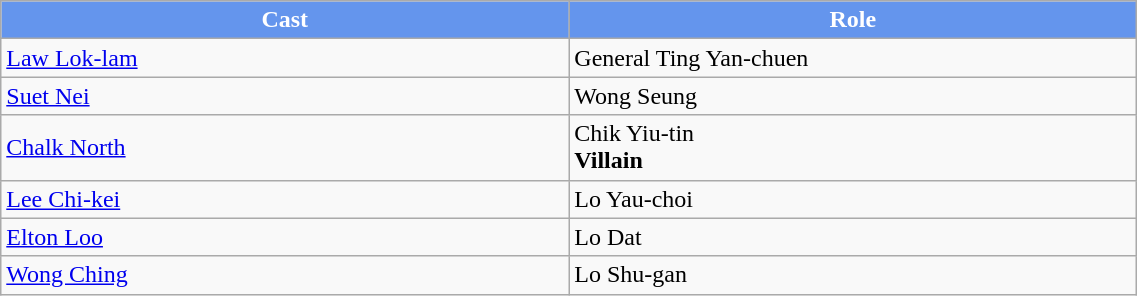<table class="wikitable" width="60%">
<tr style="background:cornflowerblue; color:white" align=center>
<td style="width:10%"><strong>Cast</strong></td>
<td style="width:10%"><strong>Role</strong></td>
</tr>
<tr>
<td><a href='#'>Law Lok-lam</a></td>
<td>General Ting Yan-chuen</td>
</tr>
<tr>
<td><a href='#'>Suet Nei</a></td>
<td>Wong Seung</td>
</tr>
<tr>
<td><a href='#'>Chalk North</a></td>
<td>Chik Yiu-tin <br> <strong>Villain</strong></td>
</tr>
<tr>
<td><a href='#'>Lee Chi-kei</a></td>
<td>Lo Yau-choi</td>
</tr>
<tr>
<td><a href='#'>Elton Loo</a></td>
<td>Lo Dat</td>
</tr>
<tr>
<td><a href='#'>Wong Ching</a></td>
<td>Lo Shu-gan</td>
</tr>
</table>
